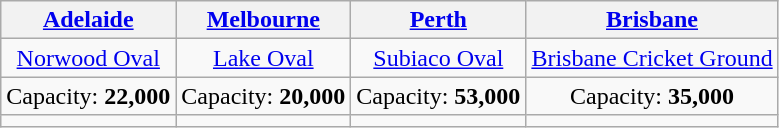<table class="wikitable" style="text-align:center">
<tr>
<th><a href='#'>Adelaide</a></th>
<th><a href='#'>Melbourne</a></th>
<th><a href='#'>Perth</a></th>
<th><a href='#'>Brisbane</a></th>
</tr>
<tr>
<td><a href='#'>Norwood Oval</a></td>
<td><a href='#'>Lake Oval</a></td>
<td><a href='#'>Subiaco Oval</a></td>
<td><a href='#'>Brisbane Cricket Ground</a></td>
</tr>
<tr>
<td>Capacity: <strong>22,000</strong></td>
<td>Capacity: <strong>20,000</strong></td>
<td>Capacity: <strong>53,000</strong></td>
<td>Capacity: <strong>35,000</strong></td>
</tr>
<tr>
<td></td>
<td></td>
<td></td>
<td></td>
</tr>
</table>
